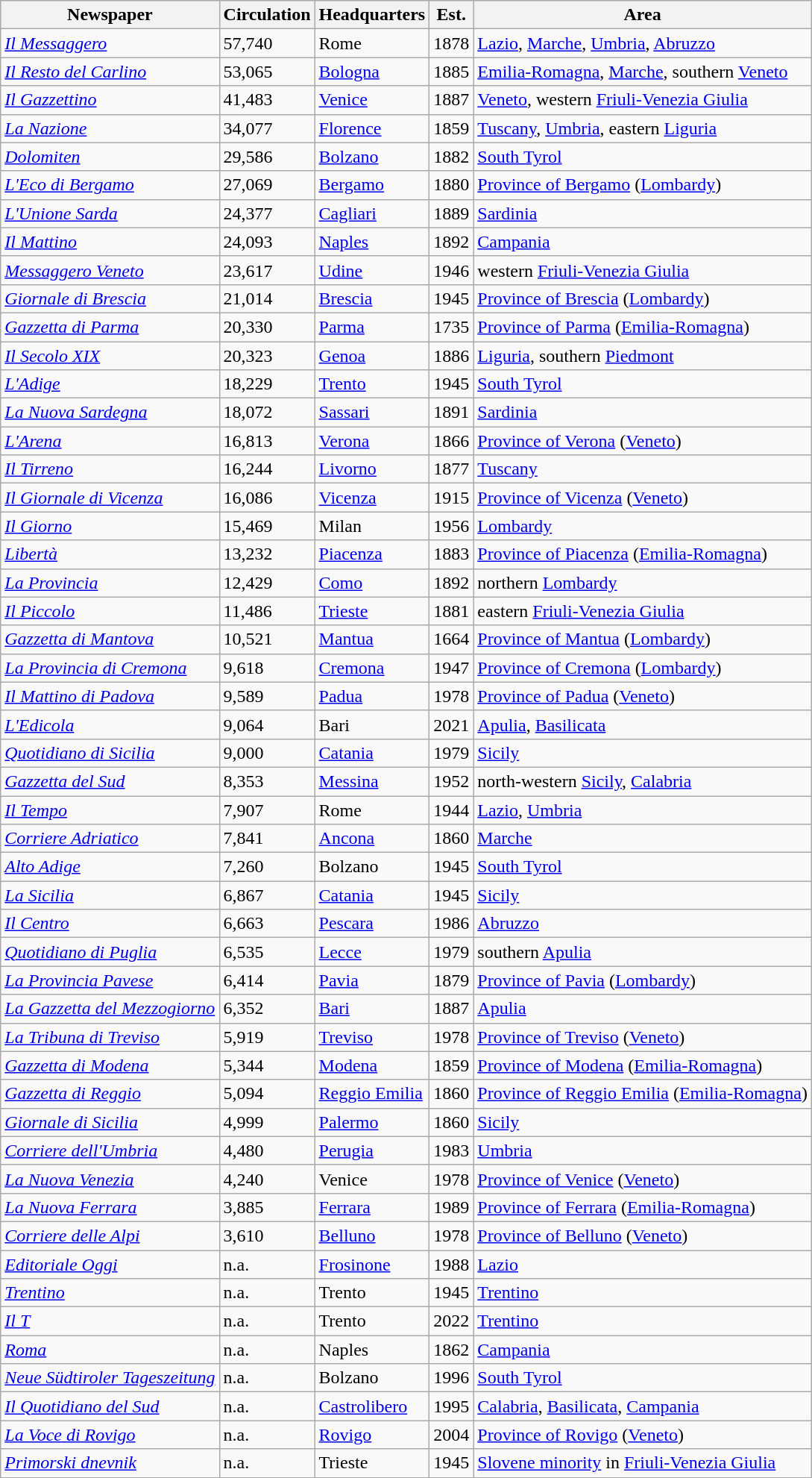<table class="wikitable sortable">
<tr>
<th>Newspaper</th>
<th data-sort-type="number">Circulation</th>
<th>Headquarters</th>
<th>Est.</th>
<th>Area</th>
</tr>
<tr>
<td><em><a href='#'>Il Messaggero</a></em></td>
<td>57,740</td>
<td>Rome</td>
<td>1878</td>
<td><a href='#'>Lazio</a>, <a href='#'>Marche</a>, <a href='#'>Umbria</a>, <a href='#'>Abruzzo</a></td>
</tr>
<tr>
<td><em><a href='#'>Il Resto del Carlino</a></em></td>
<td>53,065</td>
<td><a href='#'>Bologna</a></td>
<td>1885</td>
<td><a href='#'>Emilia-Romagna</a>, <a href='#'>Marche</a>, southern <a href='#'>Veneto</a></td>
</tr>
<tr>
<td><em><a href='#'>Il Gazzettino</a></em></td>
<td>41,483</td>
<td><a href='#'>Venice</a></td>
<td>1887</td>
<td><a href='#'>Veneto</a>, western <a href='#'>Friuli-Venezia Giulia</a></td>
</tr>
<tr>
<td><em><a href='#'>La Nazione</a></em></td>
<td>34,077</td>
<td><a href='#'>Florence</a></td>
<td>1859</td>
<td><a href='#'>Tuscany</a>, <a href='#'>Umbria</a>, eastern <a href='#'>Liguria</a></td>
</tr>
<tr>
<td><em><a href='#'>Dolomiten</a></em></td>
<td>29,586</td>
<td><a href='#'>Bolzano</a></td>
<td>1882</td>
<td><a href='#'>South Tyrol</a></td>
</tr>
<tr>
<td><em><a href='#'>L'Eco di Bergamo</a></em></td>
<td>27,069</td>
<td><a href='#'>Bergamo</a></td>
<td>1880</td>
<td><a href='#'>Province of Bergamo</a> (<a href='#'>Lombardy</a>)</td>
</tr>
<tr>
<td><em><a href='#'>L'Unione Sarda</a></em></td>
<td>24,377</td>
<td><a href='#'>Cagliari</a></td>
<td>1889</td>
<td><a href='#'>Sardinia</a></td>
</tr>
<tr>
<td><em><a href='#'>Il Mattino</a></em></td>
<td>24,093</td>
<td><a href='#'>Naples</a></td>
<td>1892</td>
<td><a href='#'>Campania</a></td>
</tr>
<tr>
<td><em><a href='#'>Messaggero Veneto</a></em></td>
<td>23,617</td>
<td><a href='#'>Udine</a></td>
<td>1946</td>
<td>western <a href='#'>Friuli-Venezia Giulia</a></td>
</tr>
<tr>
<td><em><a href='#'>Giornale di Brescia</a></em></td>
<td>21,014</td>
<td><a href='#'>Brescia</a></td>
<td>1945</td>
<td><a href='#'>Province of Brescia</a> (<a href='#'>Lombardy</a>)</td>
</tr>
<tr>
<td><em><a href='#'>Gazzetta di Parma</a></em></td>
<td>20,330</td>
<td><a href='#'>Parma</a></td>
<td>1735</td>
<td><a href='#'>Province of Parma</a> (<a href='#'>Emilia-Romagna</a>)</td>
</tr>
<tr>
<td><em><a href='#'>Il Secolo XIX</a></em></td>
<td>20,323</td>
<td><a href='#'>Genoa</a></td>
<td>1886</td>
<td><a href='#'>Liguria</a>, southern <a href='#'>Piedmont</a></td>
</tr>
<tr>
<td><em><a href='#'>L'Adige</a></em></td>
<td>18,229</td>
<td><a href='#'>Trento</a></td>
<td>1945</td>
<td><a href='#'>South Tyrol</a></td>
</tr>
<tr>
<td><em><a href='#'>La Nuova Sardegna</a></em></td>
<td>18,072</td>
<td><a href='#'>Sassari</a></td>
<td>1891</td>
<td><a href='#'>Sardinia</a></td>
</tr>
<tr>
<td><em><a href='#'>L'Arena</a></em></td>
<td>16,813</td>
<td><a href='#'>Verona</a></td>
<td>1866</td>
<td><a href='#'>Province of Verona</a> (<a href='#'>Veneto</a>)</td>
</tr>
<tr>
<td><em><a href='#'>Il Tirreno</a></em></td>
<td>16,244</td>
<td><a href='#'>Livorno</a></td>
<td>1877</td>
<td><a href='#'>Tuscany</a></td>
</tr>
<tr>
<td><em><a href='#'>Il Giornale di Vicenza</a></em></td>
<td>16,086</td>
<td><a href='#'>Vicenza</a></td>
<td>1915</td>
<td><a href='#'>Province of Vicenza</a> (<a href='#'>Veneto</a>)</td>
</tr>
<tr>
<td><em><a href='#'>Il Giorno</a></em></td>
<td>15,469</td>
<td>Milan</td>
<td>1956</td>
<td><a href='#'>Lombardy</a></td>
</tr>
<tr>
<td><em><a href='#'>Libertà</a></em></td>
<td>13,232</td>
<td><a href='#'>Piacenza</a></td>
<td>1883</td>
<td><a href='#'>Province of Piacenza</a> (<a href='#'>Emilia-Romagna</a>)</td>
</tr>
<tr>
<td><em><a href='#'>La Provincia</a></em></td>
<td>12,429</td>
<td><a href='#'>Como</a></td>
<td>1892</td>
<td>northern <a href='#'>Lombardy</a></td>
</tr>
<tr>
<td><em><a href='#'>Il Piccolo</a></em></td>
<td>11,486</td>
<td><a href='#'>Trieste</a></td>
<td>1881</td>
<td>eastern <a href='#'>Friuli-Venezia Giulia</a></td>
</tr>
<tr>
<td><em><a href='#'>Gazzetta di Mantova</a></em></td>
<td>10,521</td>
<td><a href='#'>Mantua</a></td>
<td>1664</td>
<td><a href='#'>Province of Mantua</a> (<a href='#'>Lombardy</a>)</td>
</tr>
<tr>
<td><em><a href='#'>La Provincia di Cremona</a></em></td>
<td>9,618</td>
<td><a href='#'>Cremona</a></td>
<td>1947</td>
<td><a href='#'>Province of Cremona</a> (<a href='#'>Lombardy</a>)</td>
</tr>
<tr>
<td><em><a href='#'>Il Mattino di Padova</a></em></td>
<td>9,589</td>
<td><a href='#'>Padua</a></td>
<td>1978</td>
<td><a href='#'>Province of Padua</a> (<a href='#'>Veneto</a>)</td>
</tr>
<tr>
<td><em><a href='#'>L'Edicola</a></em></td>
<td>9,064</td>
<td>Bari</td>
<td>2021</td>
<td><a href='#'>Apulia</a>, <a href='#'>Basilicata</a></td>
</tr>
<tr>
<td><em><a href='#'>Quotidiano di Sicilia</a></em></td>
<td>9,000</td>
<td><a href='#'>Catania</a></td>
<td>1979</td>
<td><a href='#'>Sicily</a></td>
</tr>
<tr>
<td><em><a href='#'>Gazzetta del Sud</a></em></td>
<td>8,353</td>
<td><a href='#'>Messina</a></td>
<td>1952</td>
<td>north-western <a href='#'>Sicily</a>, <a href='#'>Calabria</a></td>
</tr>
<tr>
<td><em><a href='#'>Il Tempo</a></em></td>
<td>7,907</td>
<td>Rome</td>
<td>1944</td>
<td><a href='#'>Lazio</a>, <a href='#'>Umbria</a></td>
</tr>
<tr>
<td><em><a href='#'>Corriere Adriatico</a></em></td>
<td>7,841</td>
<td><a href='#'>Ancona</a></td>
<td>1860</td>
<td><a href='#'>Marche</a></td>
</tr>
<tr>
<td><em><a href='#'>Alto Adige</a></em></td>
<td>7,260</td>
<td>Bolzano</td>
<td>1945</td>
<td><a href='#'>South Tyrol</a></td>
</tr>
<tr>
<td><em><a href='#'>La Sicilia</a></em></td>
<td>6,867</td>
<td><a href='#'>Catania</a></td>
<td>1945</td>
<td><a href='#'>Sicily</a></td>
</tr>
<tr>
<td><em><a href='#'>Il Centro</a></em></td>
<td>6,663</td>
<td><a href='#'>Pescara</a></td>
<td>1986</td>
<td><a href='#'>Abruzzo</a></td>
</tr>
<tr>
<td><em><a href='#'>Quotidiano di Puglia</a></em></td>
<td>6,535</td>
<td><a href='#'>Lecce</a></td>
<td>1979</td>
<td>southern <a href='#'>Apulia</a></td>
</tr>
<tr>
<td><em><a href='#'>La Provincia Pavese</a></em></td>
<td>6,414</td>
<td><a href='#'>Pavia</a></td>
<td>1879</td>
<td><a href='#'>Province of Pavia</a> (<a href='#'>Lombardy</a>)</td>
</tr>
<tr>
<td><em><a href='#'>La Gazzetta del Mezzogiorno</a></em></td>
<td>6,352</td>
<td><a href='#'>Bari</a></td>
<td>1887</td>
<td><a href='#'>Apulia</a></td>
</tr>
<tr>
<td><em><a href='#'>La Tribuna di Treviso</a></em></td>
<td>5,919</td>
<td><a href='#'>Treviso</a></td>
<td>1978</td>
<td><a href='#'>Province of Treviso</a> (<a href='#'>Veneto</a>)</td>
</tr>
<tr>
<td><em><a href='#'>Gazzetta di Modena</a></em></td>
<td>5,344</td>
<td><a href='#'>Modena</a></td>
<td>1859</td>
<td><a href='#'>Province of Modena</a> (<a href='#'>Emilia-Romagna</a>)</td>
</tr>
<tr>
<td><em><a href='#'>Gazzetta di Reggio</a></em></td>
<td>5,094</td>
<td><a href='#'>Reggio Emilia</a></td>
<td>1860</td>
<td><a href='#'>Province of Reggio Emilia</a> (<a href='#'>Emilia-Romagna</a>)</td>
</tr>
<tr>
<td><em><a href='#'>Giornale di Sicilia</a></em></td>
<td>4,999</td>
<td><a href='#'>Palermo</a></td>
<td>1860</td>
<td><a href='#'>Sicily</a></td>
</tr>
<tr>
<td><em><a href='#'>Corriere dell'Umbria</a></em></td>
<td>4,480</td>
<td><a href='#'>Perugia</a></td>
<td>1983</td>
<td><a href='#'>Umbria</a></td>
</tr>
<tr>
<td><em><a href='#'>La Nuova Venezia</a></em></td>
<td>4,240</td>
<td>Venice</td>
<td>1978</td>
<td><a href='#'>Province of Venice</a> (<a href='#'>Veneto</a>)</td>
</tr>
<tr>
<td><em><a href='#'>La Nuova Ferrara</a></em></td>
<td>3,885</td>
<td><a href='#'>Ferrara</a></td>
<td>1989</td>
<td><a href='#'>Province of Ferrara</a> (<a href='#'>Emilia-Romagna</a>)</td>
</tr>
<tr>
<td><em><a href='#'>Corriere delle Alpi</a></em></td>
<td>3,610</td>
<td><a href='#'>Belluno</a></td>
<td>1978</td>
<td><a href='#'>Province of Belluno</a> (<a href='#'>Veneto</a>)</td>
</tr>
<tr>
<td><em><a href='#'>Editoriale Oggi</a></em></td>
<td>n.a.</td>
<td><a href='#'>Frosinone</a></td>
<td>1988</td>
<td><a href='#'>Lazio</a></td>
</tr>
<tr>
<td><em><a href='#'>Trentino</a></em></td>
<td>n.a.</td>
<td>Trento</td>
<td>1945</td>
<td><a href='#'>Trentino</a></td>
</tr>
<tr>
<td><em><a href='#'>Il T</a></em></td>
<td>n.a.</td>
<td>Trento</td>
<td>2022</td>
<td><a href='#'>Trentino</a></td>
</tr>
<tr>
<td><em><a href='#'>Roma</a></em></td>
<td>n.a.</td>
<td>Naples</td>
<td>1862</td>
<td><a href='#'>Campania</a></td>
</tr>
<tr>
<td><em><a href='#'>Neue Südtiroler Tageszeitung</a></em></td>
<td>n.a.</td>
<td>Bolzano</td>
<td>1996</td>
<td><a href='#'>South Tyrol</a></td>
</tr>
<tr>
<td><em><a href='#'>Il Quotidiano del Sud</a></em></td>
<td>n.a.</td>
<td><a href='#'>Castrolibero</a></td>
<td>1995</td>
<td><a href='#'>Calabria</a>, <a href='#'>Basilicata</a>, <a href='#'>Campania</a></td>
</tr>
<tr>
<td><em><a href='#'>La Voce di Rovigo</a></em></td>
<td>n.a.</td>
<td><a href='#'>Rovigo</a></td>
<td>2004</td>
<td><a href='#'>Province of Rovigo</a> (<a href='#'>Veneto</a>)</td>
</tr>
<tr>
<td><em><a href='#'>Primorski dnevnik</a></em></td>
<td>n.a.</td>
<td>Trieste</td>
<td>1945</td>
<td><a href='#'>Slovene minority</a> in <a href='#'>Friuli-Venezia Giulia</a></td>
</tr>
</table>
